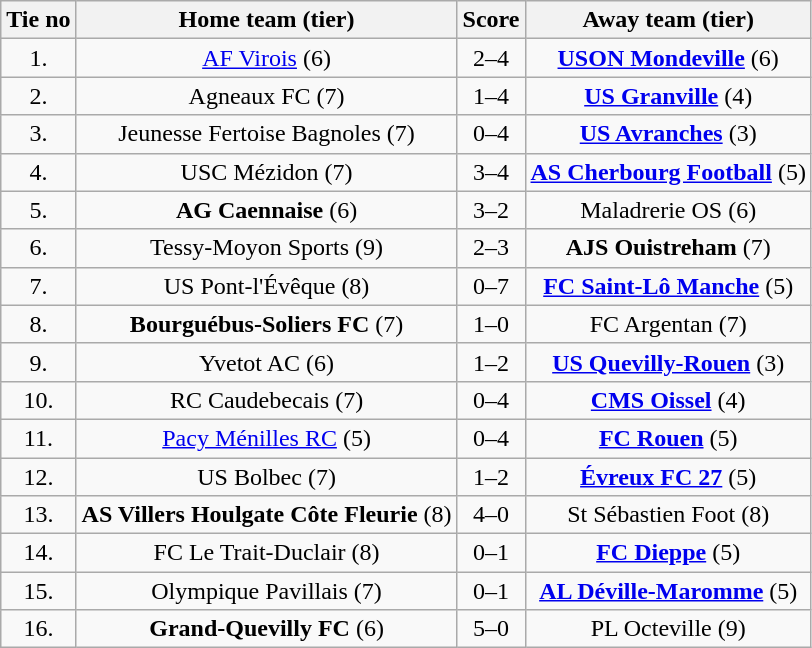<table class="wikitable" style="text-align: center">
<tr>
<th>Tie no</th>
<th>Home team (tier)</th>
<th>Score</th>
<th>Away team (tier)</th>
</tr>
<tr>
<td>1.</td>
<td><a href='#'>AF Virois</a> (6)</td>
<td>2–4 </td>
<td><strong><a href='#'>USON Mondeville</a></strong> (6)</td>
</tr>
<tr>
<td>2.</td>
<td>Agneaux FC (7)</td>
<td>1–4</td>
<td><strong><a href='#'>US Granville</a></strong> (4)</td>
</tr>
<tr>
<td>3.</td>
<td>Jeunesse Fertoise Bagnoles (7)</td>
<td>0–4</td>
<td><strong><a href='#'>US Avranches</a></strong> (3)</td>
</tr>
<tr>
<td>4.</td>
<td>USC Mézidon (7)</td>
<td>3–4</td>
<td><strong><a href='#'>AS Cherbourg Football</a></strong> (5)</td>
</tr>
<tr>
<td>5.</td>
<td><strong>AG Caennaise</strong> (6)</td>
<td>3–2</td>
<td>Maladrerie OS (6)</td>
</tr>
<tr>
<td>6.</td>
<td>Tessy-Moyon Sports (9)</td>
<td>2–3</td>
<td><strong>AJS Ouistreham</strong> (7)</td>
</tr>
<tr>
<td>7.</td>
<td>US Pont-l'Évêque (8)</td>
<td>0–7</td>
<td><strong><a href='#'>FC Saint-Lô Manche</a></strong> (5)</td>
</tr>
<tr>
<td>8.</td>
<td><strong>Bourguébus-Soliers FC</strong> (7)</td>
<td>1–0 </td>
<td>FC Argentan (7)</td>
</tr>
<tr>
<td>9.</td>
<td>Yvetot AC (6)</td>
<td>1–2</td>
<td><strong><a href='#'>US Quevilly-Rouen</a></strong> (3)</td>
</tr>
<tr>
<td>10.</td>
<td>RC Caudebecais (7)</td>
<td>0–4</td>
<td><strong><a href='#'>CMS Oissel</a></strong> (4)</td>
</tr>
<tr>
<td>11.</td>
<td><a href='#'>Pacy Ménilles RC</a> (5)</td>
<td>0–4</td>
<td><strong><a href='#'>FC Rouen</a></strong> (5)</td>
</tr>
<tr>
<td>12.</td>
<td>US Bolbec (7)</td>
<td>1–2</td>
<td><strong><a href='#'>Évreux FC 27</a></strong> (5)</td>
</tr>
<tr>
<td>13.</td>
<td><strong>AS Villers Houlgate Côte Fleurie</strong> (8)</td>
<td>4–0</td>
<td>St Sébastien Foot (8)</td>
</tr>
<tr>
<td>14.</td>
<td>FC Le Trait-Duclair (8)</td>
<td>0–1</td>
<td><strong><a href='#'>FC Dieppe</a></strong> (5)</td>
</tr>
<tr>
<td>15.</td>
<td>Olympique Pavillais (7)</td>
<td>0–1</td>
<td><strong><a href='#'>AL Déville-Maromme</a></strong> (5)</td>
</tr>
<tr>
<td>16.</td>
<td><strong>Grand-Quevilly FC</strong> (6)</td>
<td>5–0</td>
<td>PL Octeville (9)</td>
</tr>
</table>
